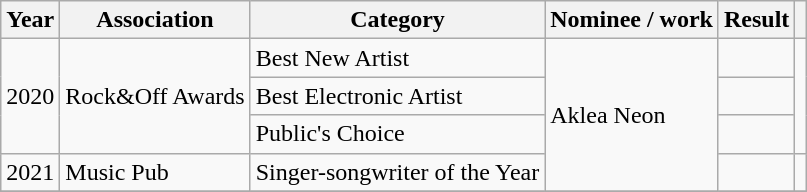<table class="wikitable sortable">
<tr>
<th>Year</th>
<th>Association</th>
<th>Category</th>
<th>Nominee / work</th>
<th>Result</th>
<th class="unsortable"></th>
</tr>
<tr>
<td rowspan="3">2020</td>
<td rowspan="3">Rock&Off Awards</td>
<td>Best New Artist</td>
<td rowspan="4">Aklea Neon</td>
<td></td>
<td rowspan="3"></td>
</tr>
<tr>
<td>Best Electronic Artist</td>
<td></td>
</tr>
<tr>
<td>Public's Choice</td>
<td></td>
</tr>
<tr>
<td rowspan="1">2021</td>
<td rowspan="1">Music Pub</td>
<td>Singer-songwriter of the Year</td>
<td></td>
<td></td>
</tr>
<tr>
</tr>
</table>
